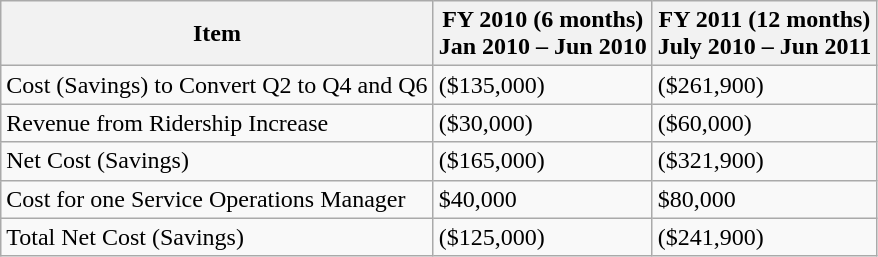<table class="wikitable">
<tr>
<th>Item</th>
<th>FY 2010 (6 months)<br>Jan 2010 – Jun 2010</th>
<th>FY 2011 (12 months)<br>July 2010 – Jun 2011</th>
</tr>
<tr>
<td>Cost (Savings) to Convert Q2 to Q4 and Q6</td>
<td>($135,000)</td>
<td>($261,900)</td>
</tr>
<tr>
<td>Revenue from Ridership Increase</td>
<td>($30,000)</td>
<td>($60,000)</td>
</tr>
<tr>
<td>Net Cost (Savings)</td>
<td>($165,000)</td>
<td>($321,900)</td>
</tr>
<tr>
<td>Cost for one Service Operations Manager</td>
<td>$40,000</td>
<td>$80,000</td>
</tr>
<tr>
<td>Total Net Cost (Savings)</td>
<td>($125,000)</td>
<td>($241,900)</td>
</tr>
</table>
